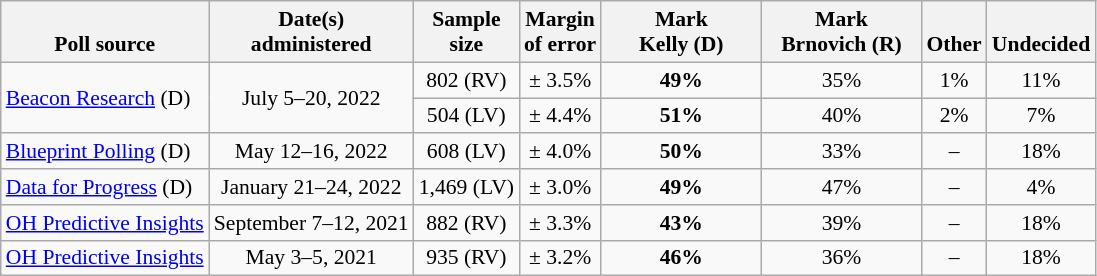<table class="wikitable" style="font-size:90%;text-align:center;">
<tr valign=bottom>
<th>Poll source</th>
<th>Date(s)<br>administered</th>
<th>Sample<br>size</th>
<th>Margin<br>of error</th>
<th style="width:100px;">Mark<br>Kelly (D)</th>
<th style="width:100px;">Mark<br>Brnovich (R)</th>
<th>Other</th>
<th>Undecided</th>
</tr>
<tr>
<td style="text-align:left;" rowspan="2"><a href='#'>Beacon Research</a> (D)</td>
<td rowspan="2">July 5–20, 2022</td>
<td>802 (RV)</td>
<td>± 3.5%</td>
<td><strong>49%</strong></td>
<td>35%</td>
<td>1%</td>
<td>11%</td>
</tr>
<tr>
<td>504 (LV)</td>
<td>± 4.4%</td>
<td><strong>51%</strong></td>
<td>40%</td>
<td>2%</td>
<td>7%</td>
</tr>
<tr>
<td style="text-align:left;"><a href='#'>Blueprint Polling</a> (D)</td>
<td>May 12–16, 2022</td>
<td>608 (LV)</td>
<td>± 4.0%</td>
<td><strong>50%</strong></td>
<td>33%</td>
<td>–</td>
<td>18%</td>
</tr>
<tr>
<td style="text-align:left;"><a href='#'>Data for Progress</a> (D)</td>
<td>January 21–24, 2022</td>
<td>1,469 (LV)</td>
<td>± 3.0%</td>
<td><strong>49%</strong></td>
<td>47%</td>
<td>–</td>
<td>4%</td>
</tr>
<tr>
<td style="text-align:left;"><a href='#'>OH Predictive Insights</a></td>
<td>September 7–12, 2021</td>
<td>882 (RV)</td>
<td>± 3.3%</td>
<td><strong>43%</strong></td>
<td>39%</td>
<td>–</td>
<td>18%</td>
</tr>
<tr>
<td style="text-align:left;"><a href='#'>OH Predictive Insights</a></td>
<td>May 3–5, 2021</td>
<td>935 (RV)</td>
<td>± 3.2%</td>
<td><strong>46%</strong></td>
<td>36%</td>
<td>–</td>
<td>18%</td>
</tr>
</table>
